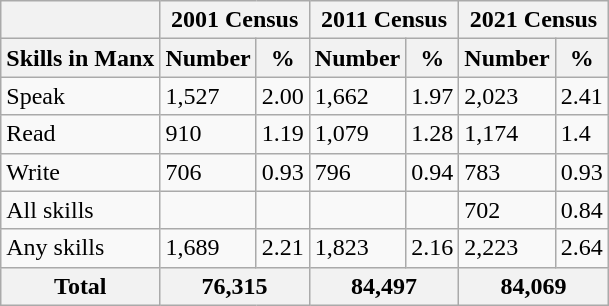<table class="wikitable">
<tr>
<th></th>
<th colspan="2">2001 Census</th>
<th colspan="2">2011 Census</th>
<th colspan="2">2021 Census</th>
</tr>
<tr>
<th>Skills in Manx</th>
<th>Number</th>
<th>%</th>
<th>Number</th>
<th>%</th>
<th>Number</th>
<th>%</th>
</tr>
<tr>
<td>Speak</td>
<td>1,527</td>
<td>2.00</td>
<td>1,662</td>
<td>1.97</td>
<td>2,023</td>
<td>2.41</td>
</tr>
<tr>
<td>Read</td>
<td>910</td>
<td>1.19</td>
<td>1,079</td>
<td>1.28</td>
<td>1,174</td>
<td>1.4</td>
</tr>
<tr>
<td>Write</td>
<td>706</td>
<td>0.93</td>
<td>796</td>
<td>0.94</td>
<td>783</td>
<td>0.93</td>
</tr>
<tr>
<td>All skills</td>
<td></td>
<td></td>
<td></td>
<td></td>
<td>702</td>
<td>0.84</td>
</tr>
<tr>
<td>Any skills</td>
<td>1,689</td>
<td>2.21</td>
<td>1,823</td>
<td>2.16</td>
<td>2,223</td>
<td>2.64</td>
</tr>
<tr>
<th>Total</th>
<th colspan="2">76,315</th>
<th colspan="2">84,497</th>
<th colspan="2">84,069</th>
</tr>
</table>
